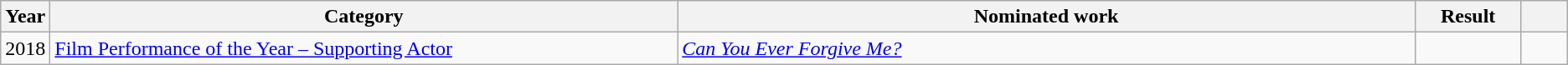<table class=wikitable>
<tr>
<th scope="col" style="width:1em;">Year</th>
<th scope="col" style="width:33em;">Category</th>
<th scope="col" style="width:39em;">Nominated work</th>
<th scope="col" style="width:5em;">Result</th>
<th scope="col" style="width:2em;"></th>
</tr>
<tr>
<td>2018</td>
<td><a href='#'>Film Performance of the Year – Supporting Actor</a></td>
<td><em><a href='#'>Can You Ever Forgive Me?</a></em></td>
<td></td>
<td style="text-align:center;"></td>
</tr>
</table>
